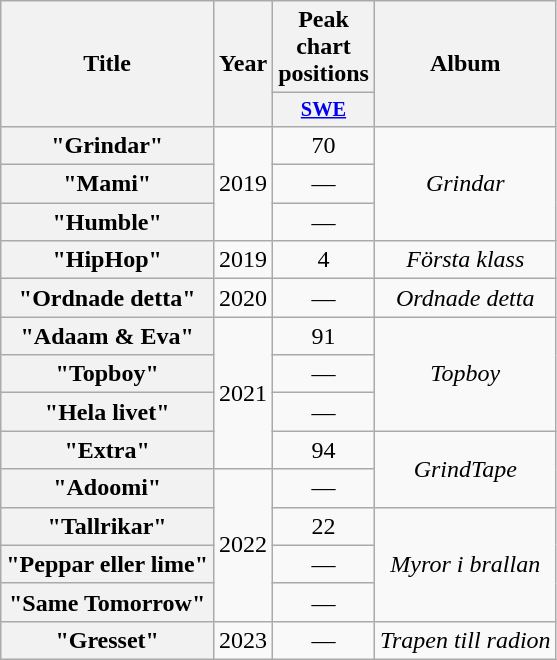<table class="wikitable plainrowheaders" style="text-align:center;">
<tr>
<th scope="col" rowspan="2">Title</th>
<th scope="col" rowspan="2">Year</th>
<th scope="col" colspan="1">Peak chart positions</th>
<th scope="col" rowspan="2">Album</th>
</tr>
<tr>
<th scope="col" style="width:3em;font-size:85%;"><a href='#'>SWE</a><br></th>
</tr>
<tr>
<th scope="row">"Grindar"</th>
<td rowspan="3">2019</td>
<td>70</td>
<td rowspan="3"><em>Grindar</em></td>
</tr>
<tr>
<th scope="row">"Mami"<br></th>
<td>—</td>
</tr>
<tr>
<th scope="row">"Humble"<br></th>
<td>—</td>
</tr>
<tr>
<th scope="row">"HipHop"<br></th>
<td>2019</td>
<td>4</td>
<td><em>Första klass</em></td>
</tr>
<tr>
<th scope="row">"Ordnade detta"</th>
<td>2020</td>
<td>—</td>
<td><em>Ordnade detta</em></td>
</tr>
<tr>
<th scope="row">"Adaam & Eva"</th>
<td rowspan="4">2021</td>
<td>91</td>
<td rowspan="3"><em>Topboy</em></td>
</tr>
<tr>
<th scope="row">"Topboy"</th>
<td>—</td>
</tr>
<tr>
<th scope="row">"Hela livet"</th>
<td>—</td>
</tr>
<tr>
<th scope="row">"Extra"</th>
<td>94</td>
<td rowspan="2"><em>GrindTape</em></td>
</tr>
<tr>
<th scope="row">"Adoomi"<br></th>
<td rowspan="4">2022</td>
<td>—</td>
</tr>
<tr>
<th scope="row">"Tallrikar"<br></th>
<td>22<br></td>
<td rowspan="3"><em>Myror i brallan</em></td>
</tr>
<tr>
<th scope="row">"Peppar eller lime"<br></th>
<td>—</td>
</tr>
<tr>
<th scope="row">"Same Tomorrow"<br></th>
<td>—</td>
</tr>
<tr>
<th scope="row">"Gresset"<br></th>
<td>2023</td>
<td>—</td>
<td><em>Trapen till radion</em></td>
</tr>
</table>
